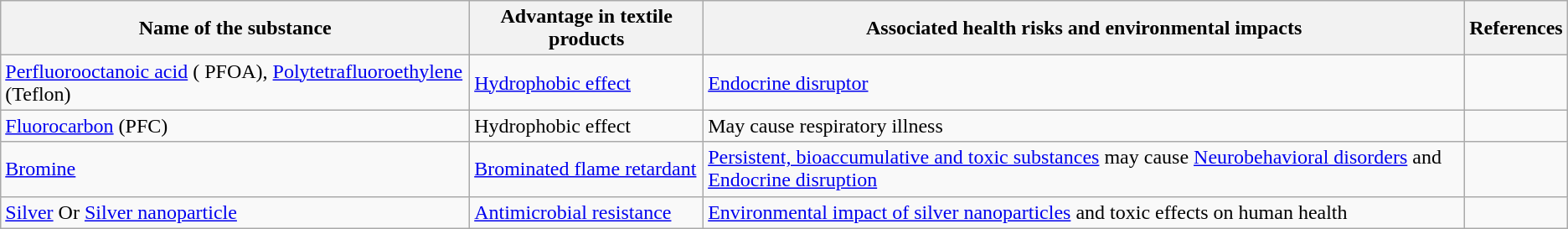<table class="wikitable">
<tr>
<th>Name of the substance</th>
<th>Advantage in textile products</th>
<th>Associated health risks and environmental impacts</th>
<th>References</th>
</tr>
<tr>
<td><a href='#'>Perfluorooctanoic acid</a> ( PFOA), <a href='#'>Polytetrafluoroethylene</a> (Teflon)</td>
<td><a href='#'>Hydrophobic effect</a></td>
<td><a href='#'>Endocrine disruptor</a></td>
<td></td>
</tr>
<tr>
<td><a href='#'>Fluorocarbon</a> (PFC)</td>
<td>Hydrophobic effect</td>
<td>May cause respiratory illness</td>
<td></td>
</tr>
<tr>
<td><a href='#'>Bromine</a></td>
<td><a href='#'>Brominated flame retardant</a></td>
<td><a href='#'>Persistent, bioaccumulative and toxic substances</a> may cause <a href='#'>Neurobehavioral disorders</a> and <a href='#'>Endocrine disruption</a></td>
<td></td>
</tr>
<tr>
<td><a href='#'>Silver</a> Or <a href='#'>Silver nanoparticle</a></td>
<td><a href='#'>Antimicrobial resistance</a></td>
<td><a href='#'>Environmental impact of silver nanoparticles</a> and toxic effects on human health</td>
<td></td>
</tr>
</table>
